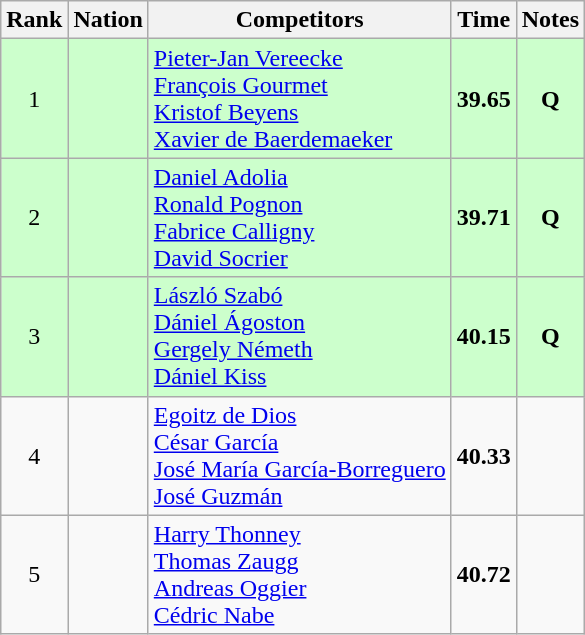<table class="wikitable sortable" style="text-align:center">
<tr>
<th>Rank</th>
<th>Nation</th>
<th>Competitors</th>
<th>Time</th>
<th>Notes</th>
</tr>
<tr bgcolor=ccffcc>
<td>1</td>
<td align=left></td>
<td align=left><a href='#'>Pieter-Jan Vereecke</a><br><a href='#'>François Gourmet</a><br><a href='#'>Kristof Beyens</a><br><a href='#'>Xavier de Baerdemaeker</a></td>
<td><strong>39.65</strong></td>
<td><strong>Q</strong></td>
</tr>
<tr bgcolor=ccffcc>
<td>2</td>
<td align=left></td>
<td align=left><a href='#'>Daniel Adolia</a><br><a href='#'>Ronald Pognon</a><br><a href='#'>Fabrice Calligny</a><br><a href='#'>David Socrier</a></td>
<td><strong>39.71</strong></td>
<td><strong>Q</strong></td>
</tr>
<tr bgcolor=ccffcc>
<td>3</td>
<td align=left></td>
<td align=left><a href='#'>László Szabó</a><br><a href='#'>Dániel Ágoston</a><br><a href='#'>Gergely Németh</a><br><a href='#'>Dániel Kiss</a></td>
<td><strong>40.15</strong></td>
<td><strong>Q</strong></td>
</tr>
<tr>
<td>4</td>
<td align=left></td>
<td align=left><a href='#'>Egoitz de Dios</a><br><a href='#'>César García</a><br><a href='#'>José María García-Borreguero</a><br><a href='#'>José Guzmán</a></td>
<td><strong>40.33</strong></td>
<td></td>
</tr>
<tr>
<td>5</td>
<td align=left></td>
<td align=left><a href='#'>Harry Thonney</a><br><a href='#'>Thomas Zaugg</a><br><a href='#'>Andreas Oggier</a><br><a href='#'>Cédric Nabe</a></td>
<td><strong>40.72</strong></td>
<td></td>
</tr>
</table>
